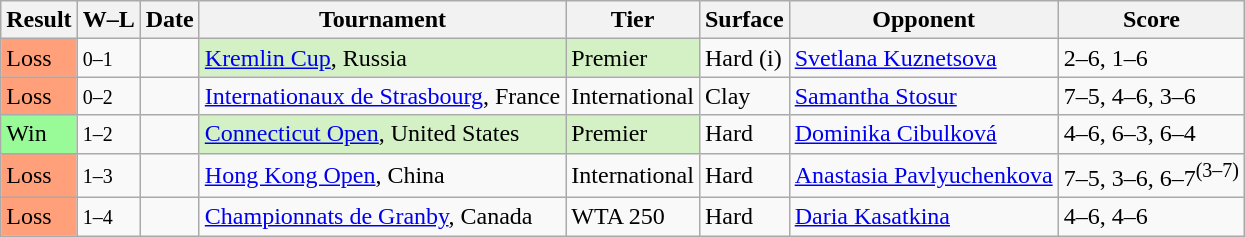<table class="sortable wikitable">
<tr>
<th>Result</th>
<th class="unsortable">W–L</th>
<th>Date</th>
<th>Tournament</th>
<th>Tier</th>
<th>Surface</th>
<th>Opponent</th>
<th class="unsortable">Score</th>
</tr>
<tr>
<td style="background:#ffa07a;">Loss</td>
<td><small>0–1</small></td>
<td><a href='#'></a></td>
<td style="background:#d4f1c5;"><a href='#'>Kremlin Cup</a>, Russia</td>
<td style="background:#d4f1c5;">Premier</td>
<td>Hard (i)</td>
<td> <a href='#'>Svetlana Kuznetsova</a></td>
<td>2–6, 1–6</td>
</tr>
<tr>
<td style="background:#ffa07a;">Loss</td>
<td><small>0–2</small></td>
<td><a href='#'></a></td>
<td><a href='#'>Internationaux de Strasbourg</a>, France</td>
<td>International</td>
<td>Clay</td>
<td> <a href='#'>Samantha Stosur</a></td>
<td>7–5, 4–6, 3–6</td>
</tr>
<tr>
<td style="background:#98fb98;">Win</td>
<td><small>1–2</small></td>
<td><a href='#'></a></td>
<td style="background:#d4f1c5;"><a href='#'>Connecticut Open</a>, United States</td>
<td style="background:#d4f1c5;">Premier</td>
<td>Hard</td>
<td> <a href='#'>Dominika Cibulková</a></td>
<td>4–6, 6–3, 6–4</td>
</tr>
<tr>
<td style="background:#ffa07a;">Loss</td>
<td><small>1–3</small></td>
<td><a href='#'></a></td>
<td><a href='#'>Hong Kong Open</a>, China</td>
<td>International</td>
<td>Hard</td>
<td> <a href='#'>Anastasia Pavlyuchenkova</a></td>
<td>7–5, 3–6, 6–7<sup>(3–7)</sup></td>
</tr>
<tr>
<td style="background:#ffa07a;">Loss</td>
<td><small>1–4</small></td>
<td><a href='#'></a></td>
<td><a href='#'>Championnats de Granby</a>, Canada</td>
<td>WTA 250</td>
<td>Hard</td>
<td> <a href='#'>Daria Kasatkina</a></td>
<td>4–6, 4–6</td>
</tr>
</table>
